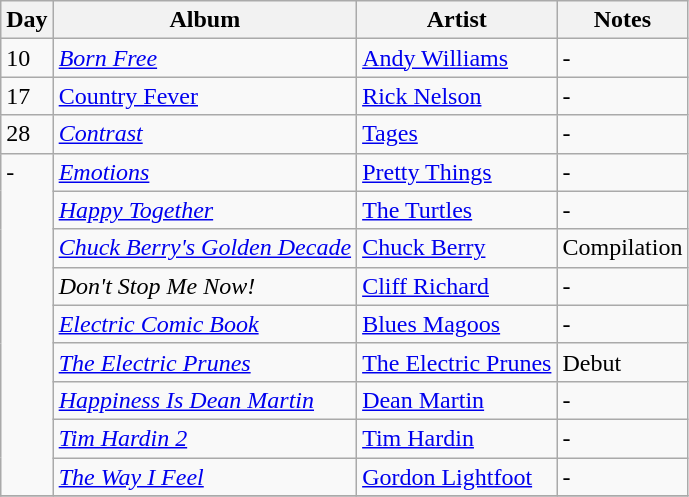<table class="wikitable">
<tr>
<th>Day</th>
<th>Album</th>
<th>Artist</th>
<th>Notes</th>
</tr>
<tr>
<td rowspan="1" valign="top">10</td>
<td><em><a href='#'>Born Free</a></em></td>
<td><a href='#'>Andy Williams</a></td>
<td>-</td>
</tr>
<tr>
<td>17</td>
<td><a href='#'>Country Fever</a></td>
<td><a href='#'>Rick Nelson</a></td>
<td>-</td>
</tr>
<tr>
<td rowspan="1" valign="top">28</td>
<td><em><a href='#'>Contrast</a></em></td>
<td><a href='#'>Tages</a></td>
<td>-</td>
</tr>
<tr>
<td rowspan="9" valign="top">-</td>
<td><em><a href='#'>Emotions</a></em></td>
<td><a href='#'>Pretty Things</a></td>
<td>-</td>
</tr>
<tr>
<td><em><a href='#'>Happy Together</a></em></td>
<td><a href='#'>The Turtles</a></td>
<td>-</td>
</tr>
<tr>
<td><em><a href='#'>Chuck Berry's Golden Decade</a></em></td>
<td><a href='#'>Chuck Berry</a></td>
<td>Compilation</td>
</tr>
<tr>
<td><em>Don't Stop Me Now!</em></td>
<td><a href='#'>Cliff Richard</a></td>
<td>-</td>
</tr>
<tr>
<td><em><a href='#'>Electric Comic Book</a></em></td>
<td><a href='#'>Blues Magoos</a></td>
<td>-</td>
</tr>
<tr>
<td><em><a href='#'>The Electric Prunes</a></em></td>
<td><a href='#'>The Electric Prunes</a></td>
<td>Debut</td>
</tr>
<tr>
<td><em><a href='#'>Happiness Is Dean Martin</a></em></td>
<td><a href='#'>Dean Martin</a></td>
<td>-</td>
</tr>
<tr>
<td><em><a href='#'>Tim Hardin 2</a></em></td>
<td><a href='#'>Tim Hardin</a></td>
<td>-</td>
</tr>
<tr>
<td><em><a href='#'>The Way I Feel</a></em></td>
<td><a href='#'>Gordon Lightfoot</a></td>
<td>-</td>
</tr>
<tr>
</tr>
</table>
